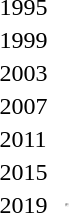<table>
<tr>
<td>1995</td>
<td></td>
<td></td>
<td><br></td>
</tr>
<tr>
<td>1999</td>
<td></td>
<td></td>
<td><br></td>
</tr>
<tr>
<td>2003</td>
<td></td>
<td></td>
<td><br></td>
</tr>
<tr>
<td>2007</td>
<td></td>
<td></td>
<td><br></td>
</tr>
<tr>
<td>2011</td>
<td></td>
<td></td>
<td><br></td>
</tr>
<tr>
<td>2015</td>
<td></td>
<td></td>
<td><br></td>
</tr>
<tr>
<td>2019</td>
<td></td>
<td></td>
<td><hr></td>
</tr>
</table>
